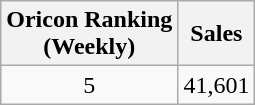<table class="wikitable">
<tr>
<th>Oricon Ranking<br>(Weekly)</th>
<th>Sales</th>
</tr>
<tr>
<td align="center">5</td>
<td>41,601</td>
</tr>
</table>
